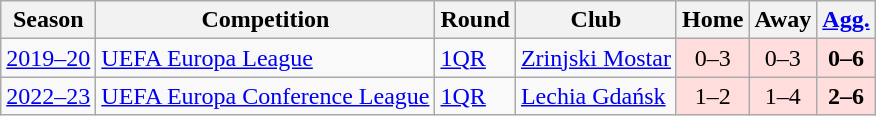<table class="wikitable">
<tr>
<th>Season</th>
<th>Competition</th>
<th>Round</th>
<th>Club</th>
<th>Home</th>
<th>Away</th>
<th><a href='#'>Agg.</a></th>
</tr>
<tr>
<td><a href='#'>2019–20</a></td>
<td><a href='#'>UEFA Europa League</a></td>
<td><a href='#'>1QR</a></td>
<td> <a href='#'>Zrinjski Mostar</a></td>
<td bgcolor="#FFDDDD" style="text-align:center;">0–3</td>
<td bgcolor="#FFDDDD" style="text-align:center;">0–3</td>
<td bgcolor="#FFDDDD" style="text-align:center;"><strong>0–6</strong></td>
</tr>
<tr>
<td><a href='#'>2022–23</a></td>
<td><a href='#'>UEFA Europa Conference League</a></td>
<td><a href='#'>1QR</a></td>
<td> <a href='#'>Lechia Gdańsk</a></td>
<td bgcolor="#FFDDDD" style="text-align:center;">1–2</td>
<td bgcolor="#FFDDDD" style="text-align:center;">1–4</td>
<td bgcolor="#FFDDDD" style="text-align:center;"><strong>2–6</strong></td>
</tr>
</table>
